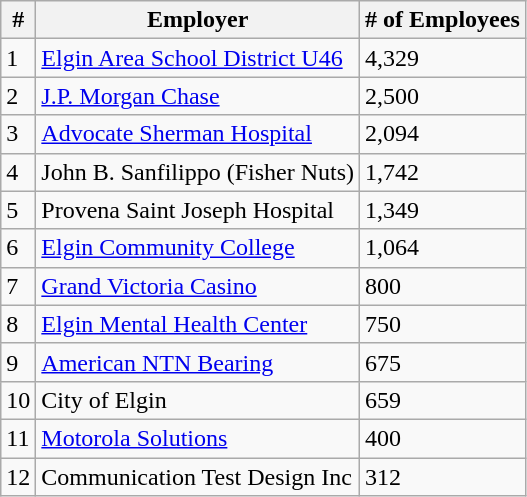<table class="wikitable">
<tr>
<th>#</th>
<th>Employer</th>
<th># of Employees</th>
</tr>
<tr>
<td>1</td>
<td><a href='#'>Elgin Area School District U46</a></td>
<td>4,329</td>
</tr>
<tr>
<td>2</td>
<td><a href='#'>J.P. Morgan Chase</a></td>
<td>2,500</td>
</tr>
<tr>
<td>3</td>
<td><a href='#'>Advocate Sherman Hospital</a></td>
<td>2,094</td>
</tr>
<tr>
<td>4</td>
<td>John B. Sanfilippo (Fisher Nuts)</td>
<td>1,742</td>
</tr>
<tr>
<td>5</td>
<td>Provena Saint Joseph Hospital</td>
<td>1,349</td>
</tr>
<tr>
<td>6</td>
<td><a href='#'>Elgin Community College</a></td>
<td>1,064</td>
</tr>
<tr>
<td>7</td>
<td><a href='#'>Grand Victoria Casino</a></td>
<td>800</td>
</tr>
<tr>
<td>8</td>
<td><a href='#'>Elgin Mental Health Center</a></td>
<td>750</td>
</tr>
<tr>
<td>9</td>
<td><a href='#'>American NTN Bearing</a></td>
<td>675</td>
</tr>
<tr>
<td>10</td>
<td>City of Elgin</td>
<td>659</td>
</tr>
<tr>
<td>11</td>
<td><a href='#'>Motorola Solutions</a></td>
<td>400</td>
</tr>
<tr>
<td>12</td>
<td>Communication Test Design Inc</td>
<td>312</td>
</tr>
</table>
